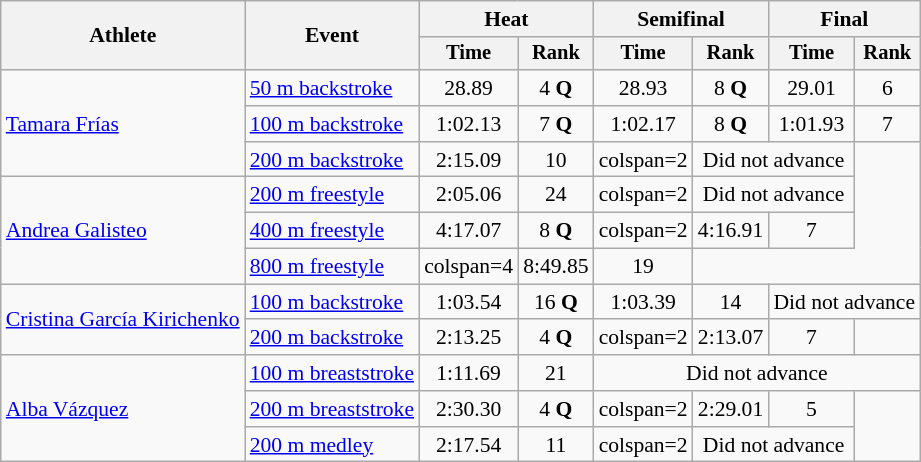<table class=wikitable style="font-size:90%">
<tr>
<th rowspan=2>Athlete</th>
<th rowspan=2>Event</th>
<th colspan=2>Heat</th>
<th colspan=2>Semifinal</th>
<th colspan=2>Final</th>
</tr>
<tr style="font-size:95%">
<th>Time</th>
<th>Rank</th>
<th>Time</th>
<th>Rank</th>
<th>Time</th>
<th>Rank</th>
</tr>
<tr align=center>
<td rowspan=3 align=left><a href='#'>Tamara Frías</a></td>
<td align=left><a href='#'>50 m backstroke</a></td>
<td>28.89</td>
<td>4 <strong>Q</strong></td>
<td>28.93</td>
<td>8 <strong>Q</strong></td>
<td>29.01</td>
<td>6</td>
</tr>
<tr align=center>
<td align=left><a href='#'>100 m backstroke</a></td>
<td>1:02.13</td>
<td>7 <strong>Q</strong></td>
<td>1:02.17</td>
<td>8 <strong>Q</strong></td>
<td>1:01.93</td>
<td>7</td>
</tr>
<tr align=center>
<td align=left><a href='#'>200 m backstroke</a></td>
<td>2:15.09</td>
<td>10</td>
<td>colspan=2 </td>
<td colspan=2>Did not advance</td>
</tr>
<tr align=center>
<td rowspan=3 align=left><a href='#'>Andrea Galisteo</a></td>
<td align=left><a href='#'>200 m freestyle</a></td>
<td>2:05.06</td>
<td>24</td>
<td>colspan=2 </td>
<td colspan=2>Did not advance</td>
</tr>
<tr align=center>
<td align=left><a href='#'>400 m freestyle</a></td>
<td>4:17.07</td>
<td>8 <strong>Q</strong></td>
<td>colspan=2 </td>
<td>4:16.91</td>
<td>7</td>
</tr>
<tr align=center>
<td align=left><a href='#'>800 m freestyle</a></td>
<td>colspan=4 </td>
<td>8:49.85</td>
<td>19</td>
</tr>
<tr align=center>
<td rowspan=2 align=left><a href='#'>Cristina García Kirichenko</a></td>
<td align=left><a href='#'>100 m backstroke</a></td>
<td>1:03.54</td>
<td>16 <strong>Q</strong></td>
<td>1:03.39</td>
<td>14</td>
<td colspan=2>Did not advance</td>
</tr>
<tr align=center>
<td align=left><a href='#'>200 m backstroke</a></td>
<td>2:13.25</td>
<td>4 <strong>Q</strong></td>
<td>colspan=2 </td>
<td>2:13.07</td>
<td>7</td>
</tr>
<tr align=center>
<td rowspan=3 align=left><a href='#'>Alba Vázquez</a></td>
<td align=left><a href='#'>100 m breaststroke</a></td>
<td>1:11.69</td>
<td>21</td>
<td colspan=4>Did not advance</td>
</tr>
<tr align=center>
<td align=left><a href='#'>200 m breaststroke</a></td>
<td>2:30.30</td>
<td>4 <strong>Q</strong></td>
<td>colspan=2 </td>
<td>2:29.01</td>
<td>5</td>
</tr>
<tr align=center>
<td align=left><a href='#'>200 m medley</a></td>
<td>2:17.54</td>
<td>11</td>
<td>colspan=2 </td>
<td colspan=2>Did not advance</td>
</tr>
</table>
